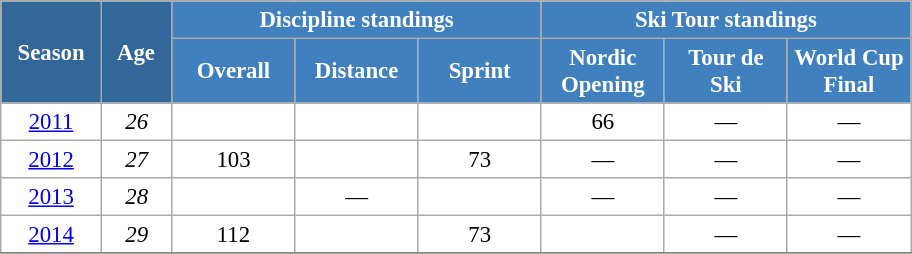<table class="wikitable" style="font-size:95%; text-align:center; border:grey solid 1px; border-collapse:collapse; background:#ffffff;">
<tr>
<th style="background-color:#369; color:white; width:60px;" rowspan="2"> Season </th>
<th style="background-color:#369; color:white; width:40px;" rowspan="2"> Age </th>
<th style="background-color:#4180be; color:white;" colspan="3">Discipline standings</th>
<th style="background-color:#4180be; color:white;" colspan="3">Ski Tour standings</th>
</tr>
<tr>
<th style="background-color:#4180be; color:white; width:75px;">Overall</th>
<th style="background-color:#4180be; color:white; width:75px;">Distance</th>
<th style="background-color:#4180be; color:white; width:75px;">Sprint</th>
<th style="background-color:#4180be; color:white; width:75px;">Nordic<br>Opening</th>
<th style="background-color:#4180be; color:white; width:75px;">Tour de<br>Ski</th>
<th style="background-color:#4180be; color:white; width:75px;">World Cup<br>Final</th>
</tr>
<tr>
<td><a href='#'>2011</a></td>
<td><em>26</em></td>
<td></td>
<td></td>
<td></td>
<td>66</td>
<td>—</td>
<td>—</td>
</tr>
<tr>
<td><a href='#'>2012</a></td>
<td><em>27</em></td>
<td>103</td>
<td></td>
<td>73</td>
<td>—</td>
<td>—</td>
<td>—</td>
</tr>
<tr>
<td><a href='#'>2013</a></td>
<td><em>28</em></td>
<td></td>
<td>—</td>
<td></td>
<td>—</td>
<td>—</td>
<td>—</td>
</tr>
<tr>
<td><a href='#'>2014</a></td>
<td><em>29</em></td>
<td>112</td>
<td></td>
<td>73</td>
<td></td>
<td>—</td>
<td>—</td>
</tr>
<tr>
</tr>
</table>
